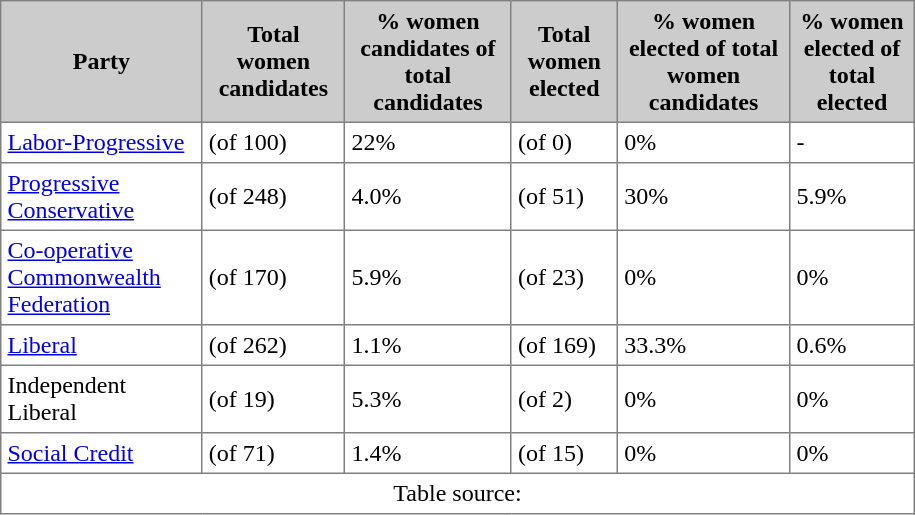<table border="1" cellpadding="4" width="610" cellspacing="0" style="border-collapse: collapse" class="sortable">
<tr bgcolor="CCCCCC">
<th>Party</th>
<th>Total women candidates</th>
<th>% women candidates of total candidates</th>
<th>Total women elected</th>
<th>% women elected of total women candidates</th>
<th>% women elected of total elected</th>
</tr>
<tr>
<td><a href='#'>Labor-Progressive</a></td>
<td> (of 100)</td>
<td>22%</td>
<td> (of 0)</td>
<td>0%</td>
<td>-</td>
</tr>
<tr>
<td><a href='#'>Progressive Conservative</a></td>
<td> (of 248)</td>
<td>4.0%</td>
<td> (of 51)</td>
<td>30%</td>
<td>5.9%</td>
</tr>
<tr>
<td><a href='#'>Co-operative Commonwealth Federation</a></td>
<td> (of 170)</td>
<td>5.9%</td>
<td> (of 23)</td>
<td>0%</td>
<td>0%</td>
</tr>
<tr>
<td><a href='#'>Liberal</a></td>
<td> (of 262)</td>
<td>1.1%</td>
<td> (of 169)</td>
<td>33.3%</td>
<td>0.6%</td>
</tr>
<tr>
<td>Independent Liberal</td>
<td> (of 19)</td>
<td>5.3%</td>
<td> (of 2)</td>
<td>0%</td>
<td>0%</td>
</tr>
<tr>
<td><a href='#'>Social Credit</a></td>
<td> (of 71)</td>
<td>1.4%</td>
<td> (of 15)</td>
<td>0%</td>
<td>0%</td>
</tr>
<tr class="sortbottom">
<td colspan="6" align="center">Table source:</td>
</tr>
</table>
